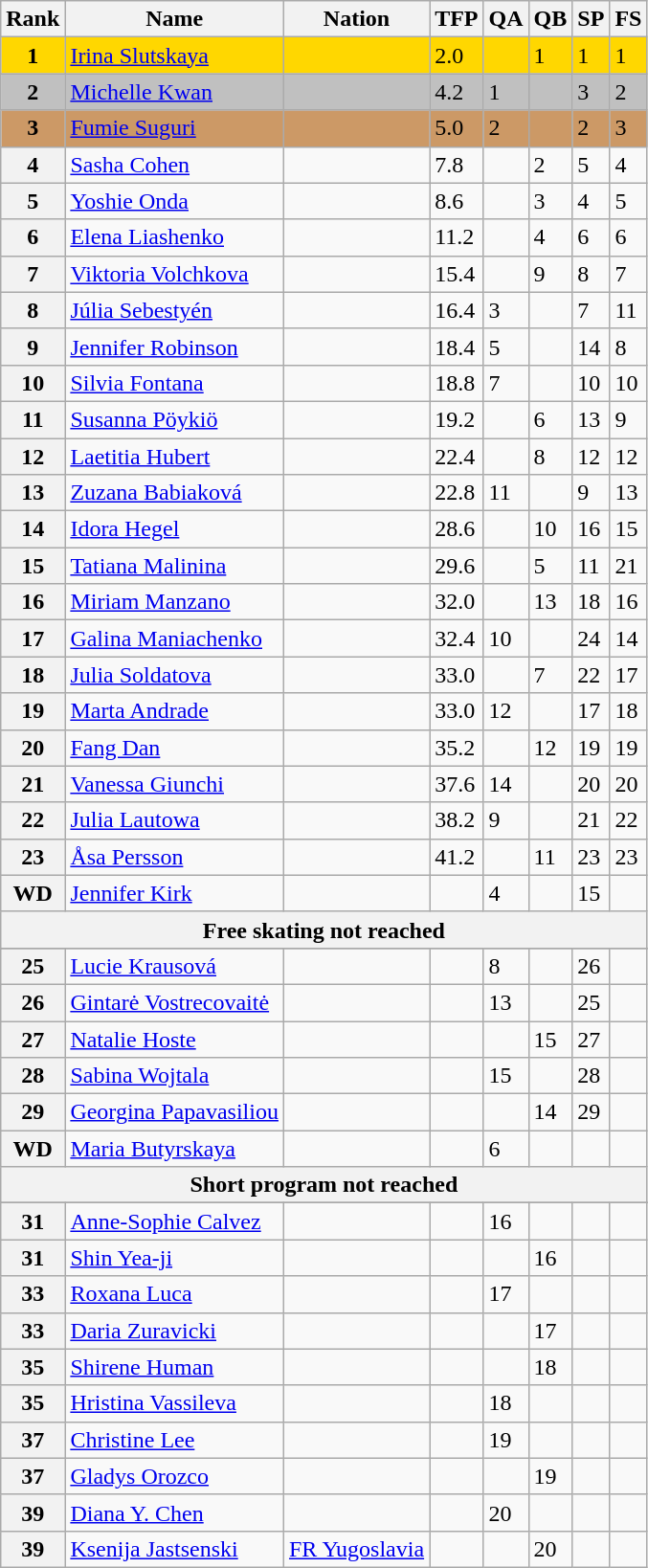<table class="wikitable">
<tr>
<th>Rank</th>
<th>Name</th>
<th>Nation</th>
<th>TFP</th>
<th>QA</th>
<th>QB</th>
<th>SP</th>
<th>FS</th>
</tr>
<tr bgcolor=gold>
<td align=center><strong>1</strong></td>
<td><a href='#'>Irina Slutskaya</a></td>
<td></td>
<td>2.0</td>
<td></td>
<td>1</td>
<td>1</td>
<td>1</td>
</tr>
<tr bgcolor=silver>
<td align=center><strong>2</strong></td>
<td><a href='#'>Michelle Kwan</a></td>
<td></td>
<td>4.2</td>
<td>1</td>
<td></td>
<td>3</td>
<td>2</td>
</tr>
<tr bgcolor=cc9966>
<td align=center><strong>3</strong></td>
<td><a href='#'>Fumie Suguri</a></td>
<td></td>
<td>5.0</td>
<td>2</td>
<td></td>
<td>2</td>
<td>3</td>
</tr>
<tr>
<th>4</th>
<td><a href='#'>Sasha Cohen</a></td>
<td></td>
<td>7.8</td>
<td></td>
<td>2</td>
<td>5</td>
<td>4</td>
</tr>
<tr>
<th>5</th>
<td><a href='#'>Yoshie Onda</a></td>
<td></td>
<td>8.6</td>
<td></td>
<td>3</td>
<td>4</td>
<td>5</td>
</tr>
<tr>
<th>6</th>
<td><a href='#'>Elena Liashenko</a></td>
<td></td>
<td>11.2</td>
<td></td>
<td>4</td>
<td>6</td>
<td>6</td>
</tr>
<tr>
<th>7</th>
<td><a href='#'>Viktoria Volchkova</a></td>
<td></td>
<td>15.4</td>
<td></td>
<td>9</td>
<td>8</td>
<td>7</td>
</tr>
<tr>
<th>8</th>
<td><a href='#'>Júlia Sebestyén</a></td>
<td></td>
<td>16.4</td>
<td>3</td>
<td></td>
<td>7</td>
<td>11</td>
</tr>
<tr>
<th>9</th>
<td><a href='#'>Jennifer Robinson</a></td>
<td></td>
<td>18.4</td>
<td>5</td>
<td></td>
<td>14</td>
<td>8</td>
</tr>
<tr>
<th>10</th>
<td><a href='#'>Silvia Fontana</a></td>
<td></td>
<td>18.8</td>
<td>7</td>
<td></td>
<td>10</td>
<td>10</td>
</tr>
<tr>
<th>11</th>
<td><a href='#'>Susanna Pöykiö</a></td>
<td></td>
<td>19.2</td>
<td></td>
<td>6</td>
<td>13</td>
<td>9</td>
</tr>
<tr>
<th>12</th>
<td><a href='#'>Laetitia Hubert</a></td>
<td></td>
<td>22.4</td>
<td></td>
<td>8</td>
<td>12</td>
<td>12</td>
</tr>
<tr>
<th>13</th>
<td><a href='#'>Zuzana Babiaková</a></td>
<td></td>
<td>22.8</td>
<td>11</td>
<td></td>
<td>9</td>
<td>13</td>
</tr>
<tr>
<th>14</th>
<td><a href='#'>Idora Hegel</a></td>
<td></td>
<td>28.6</td>
<td></td>
<td>10</td>
<td>16</td>
<td>15</td>
</tr>
<tr>
<th>15</th>
<td><a href='#'>Tatiana Malinina</a></td>
<td></td>
<td>29.6</td>
<td></td>
<td>5</td>
<td>11</td>
<td>21</td>
</tr>
<tr>
<th>16</th>
<td><a href='#'>Miriam Manzano</a></td>
<td></td>
<td>32.0</td>
<td></td>
<td>13</td>
<td>18</td>
<td>16</td>
</tr>
<tr>
<th>17</th>
<td><a href='#'>Galina Maniachenko</a></td>
<td></td>
<td>32.4</td>
<td>10</td>
<td></td>
<td>24</td>
<td>14</td>
</tr>
<tr>
<th>18</th>
<td><a href='#'>Julia Soldatova</a></td>
<td></td>
<td>33.0</td>
<td></td>
<td>7</td>
<td>22</td>
<td>17</td>
</tr>
<tr>
<th>19</th>
<td><a href='#'>Marta Andrade</a></td>
<td></td>
<td>33.0</td>
<td>12</td>
<td></td>
<td>17</td>
<td>18</td>
</tr>
<tr>
<th>20</th>
<td><a href='#'>Fang Dan</a></td>
<td></td>
<td>35.2</td>
<td></td>
<td>12</td>
<td>19</td>
<td>19</td>
</tr>
<tr>
<th>21</th>
<td><a href='#'>Vanessa Giunchi</a></td>
<td></td>
<td>37.6</td>
<td>14</td>
<td></td>
<td>20</td>
<td>20</td>
</tr>
<tr>
<th>22</th>
<td><a href='#'>Julia Lautowa</a></td>
<td></td>
<td>38.2</td>
<td>9</td>
<td></td>
<td>21</td>
<td>22</td>
</tr>
<tr>
<th>23</th>
<td><a href='#'>Åsa Persson</a></td>
<td></td>
<td>41.2</td>
<td></td>
<td>11</td>
<td>23</td>
<td>23</td>
</tr>
<tr>
<th>WD</th>
<td><a href='#'>Jennifer Kirk</a></td>
<td></td>
<td></td>
<td>4</td>
<td></td>
<td>15</td>
<td></td>
</tr>
<tr>
<th colspan=8>Free skating not reached</th>
</tr>
<tr>
</tr>
<tr>
<th>25</th>
<td><a href='#'>Lucie Krausová</a></td>
<td></td>
<td></td>
<td>8</td>
<td></td>
<td>26</td>
<td></td>
</tr>
<tr>
<th>26</th>
<td><a href='#'>Gintarė Vostrecovaitė</a></td>
<td></td>
<td></td>
<td>13</td>
<td></td>
<td>25</td>
<td></td>
</tr>
<tr>
<th>27</th>
<td><a href='#'>Natalie Hoste</a></td>
<td></td>
<td></td>
<td></td>
<td>15</td>
<td>27</td>
<td></td>
</tr>
<tr>
<th>28</th>
<td><a href='#'>Sabina Wojtala</a></td>
<td></td>
<td></td>
<td>15</td>
<td></td>
<td>28</td>
<td></td>
</tr>
<tr>
<th>29</th>
<td><a href='#'>Georgina Papavasiliou</a></td>
<td></td>
<td></td>
<td></td>
<td>14</td>
<td>29</td>
<td></td>
</tr>
<tr>
<th>WD</th>
<td><a href='#'>Maria Butyrskaya</a></td>
<td></td>
<td></td>
<td>6</td>
<td></td>
<td></td>
<td></td>
</tr>
<tr>
<th colspan=8>Short program not reached</th>
</tr>
<tr>
</tr>
<tr>
<th>31</th>
<td><a href='#'>Anne-Sophie Calvez</a></td>
<td></td>
<td></td>
<td>16</td>
<td></td>
<td></td>
<td></td>
</tr>
<tr>
<th>31</th>
<td><a href='#'>Shin Yea-ji</a></td>
<td></td>
<td></td>
<td></td>
<td>16</td>
<td></td>
<td></td>
</tr>
<tr>
<th>33</th>
<td><a href='#'>Roxana Luca</a></td>
<td></td>
<td></td>
<td>17</td>
<td></td>
<td></td>
<td></td>
</tr>
<tr>
<th>33</th>
<td><a href='#'>Daria Zuravicki</a></td>
<td></td>
<td></td>
<td></td>
<td>17</td>
<td></td>
<td></td>
</tr>
<tr>
<th>35</th>
<td><a href='#'>Shirene Human</a></td>
<td></td>
<td></td>
<td></td>
<td>18</td>
<td></td>
<td></td>
</tr>
<tr>
<th>35</th>
<td><a href='#'>Hristina Vassileva</a></td>
<td></td>
<td></td>
<td>18</td>
<td></td>
<td></td>
<td></td>
</tr>
<tr>
<th>37</th>
<td><a href='#'>Christine Lee</a></td>
<td></td>
<td></td>
<td>19</td>
<td></td>
<td></td>
<td></td>
</tr>
<tr>
<th>37</th>
<td><a href='#'>Gladys Orozco</a></td>
<td></td>
<td></td>
<td></td>
<td>19</td>
<td></td>
<td></td>
</tr>
<tr>
<th>39</th>
<td><a href='#'>Diana Y. Chen</a></td>
<td></td>
<td></td>
<td>20</td>
<td></td>
<td></td>
<td></td>
</tr>
<tr>
<th>39</th>
<td><a href='#'>Ksenija Jastsenski</a></td>
<td> <a href='#'>FR Yugoslavia</a></td>
<td></td>
<td></td>
<td>20</td>
<td></td>
<td></td>
</tr>
</table>
